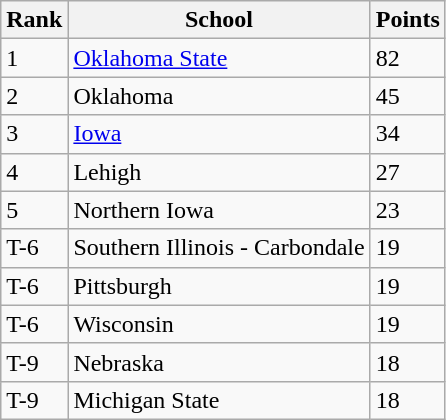<table class="wikitable">
<tr>
<th>Rank</th>
<th>School</th>
<th>Points</th>
</tr>
<tr>
<td>1</td>
<td><a href='#'>Oklahoma State</a></td>
<td>82</td>
</tr>
<tr>
<td>2</td>
<td>Oklahoma</td>
<td>45</td>
</tr>
<tr>
<td>3</td>
<td><a href='#'>Iowa</a></td>
<td>34</td>
</tr>
<tr>
<td>4</td>
<td>Lehigh</td>
<td>27</td>
</tr>
<tr>
<td>5</td>
<td>Northern Iowa</td>
<td>23</td>
</tr>
<tr>
<td>T-6</td>
<td>Southern Illinois - Carbondale</td>
<td>19</td>
</tr>
<tr>
<td>T-6</td>
<td>Pittsburgh</td>
<td>19</td>
</tr>
<tr>
<td>T-6</td>
<td>Wisconsin</td>
<td>19</td>
</tr>
<tr>
<td>T-9</td>
<td>Nebraska</td>
<td>18</td>
</tr>
<tr>
<td>T-9</td>
<td>Michigan State</td>
<td>18</td>
</tr>
</table>
